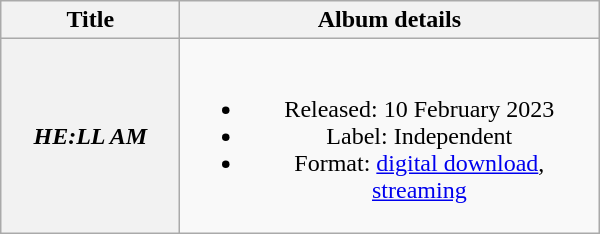<table class="wikitable plainrowheaders" style="text-align:center;">
<tr>
<th scope="col" style="width:7em;">Title</th>
<th scope="col" style="width:17em;">Album details</th>
</tr>
<tr>
<th scope="row"><em>HE:LL AM</em></th>
<td><br><ul><li>Released: 10 February 2023</li><li>Label: Independent</li><li>Format: <a href='#'>digital download</a>, <a href='#'>streaming</a></li></ul></td>
</tr>
</table>
